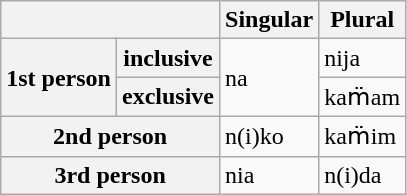<table class="wikitable">
<tr>
<th colspan="2"></th>
<th>Singular</th>
<th>Plural</th>
</tr>
<tr>
<th rowspan="2">1st person</th>
<th>inclusive</th>
<td rowspan="2">na</td>
<td>nija</td>
</tr>
<tr>
<th>exclusive</th>
<td>kam̈am</td>
</tr>
<tr>
<th colspan="2">2nd person</th>
<td>n(i)ko</td>
<td>kam̈im</td>
</tr>
<tr>
<th colspan="2">3rd person</th>
<td>nia</td>
<td>n(i)da</td>
</tr>
</table>
